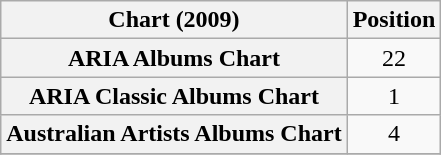<table class="wikitable sortable plainrowheaders" style="text-align:center">
<tr>
<th scope="col">Chart (2009)</th>
<th scope="col">Position</th>
</tr>
<tr>
<th scope="row">ARIA Albums Chart</th>
<td>22</td>
</tr>
<tr>
<th scope="row">ARIA Classic Albums Chart</th>
<td>1</td>
</tr>
<tr>
<th scope="row">Australian Artists Albums Chart</th>
<td>4</td>
</tr>
<tr>
</tr>
</table>
